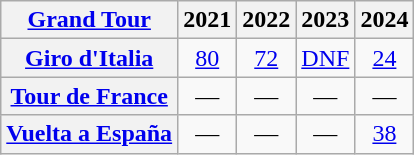<table class="wikitable plainrowheaders">
<tr>
<th scope="col"><a href='#'>Grand Tour</a></th>
<th scope="col">2021</th>
<th scope="col">2022</th>
<th scope="col">2023</th>
<th scope="col">2024</th>
</tr>
<tr style="text-align:center;">
<th scope="row"> <a href='#'>Giro d'Italia</a></th>
<td><a href='#'>80</a></td>
<td><a href='#'>72</a></td>
<td><a href='#'>DNF</a></td>
<td><a href='#'>24</a></td>
</tr>
<tr style="text-align:center;">
<th scope="row"> <a href='#'>Tour de France</a></th>
<td>—</td>
<td>—</td>
<td>—</td>
<td>—</td>
</tr>
<tr style="text-align:center;">
<th scope="row"> <a href='#'>Vuelta a España</a></th>
<td>—</td>
<td>—</td>
<td>—</td>
<td><a href='#'>38</a></td>
</tr>
</table>
